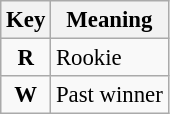<table class="wikitable" style="font-size: 95%;">
<tr>
<th>Key</th>
<th>Meaning</th>
</tr>
<tr>
<td align="center"><strong><span>R</span></strong></td>
<td>Rookie</td>
</tr>
<tr>
<td align="center"><strong><span>W</span></strong></td>
<td>Past winner</td>
</tr>
</table>
